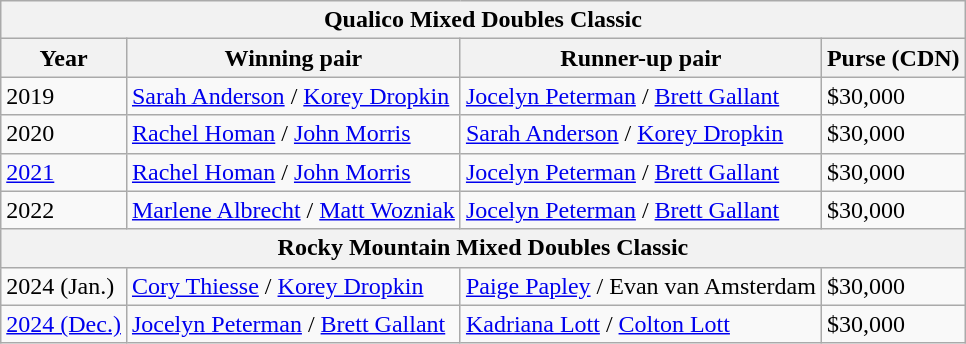<table class="wikitable">
<tr>
<th colspan=5>Qualico Mixed Doubles Classic</th>
</tr>
<tr>
<th scope="col">Year</th>
<th scope="col">Winning pair</th>
<th scope="col">Runner-up pair</th>
<th scope="col">Purse (CDN)</th>
</tr>
<tr>
<td>2019</td>
<td> <a href='#'>Sarah Anderson</a> / <a href='#'>Korey Dropkin</a></td>
<td> <a href='#'>Jocelyn Peterman</a> /  <a href='#'>Brett Gallant</a></td>
<td>$30,000</td>
</tr>
<tr>
<td>2020</td>
<td> <a href='#'>Rachel Homan</a> / <a href='#'>John Morris</a></td>
<td> <a href='#'>Sarah Anderson</a> / <a href='#'>Korey Dropkin</a></td>
<td>$30,000</td>
</tr>
<tr>
<td><a href='#'>2021</a></td>
<td> <a href='#'>Rachel Homan</a> / <a href='#'>John Morris</a></td>
<td> <a href='#'>Jocelyn Peterman</a> /  <a href='#'>Brett Gallant</a></td>
<td>$30,000</td>
</tr>
<tr>
<td>2022</td>
<td> <a href='#'>Marlene Albrecht</a> /  <a href='#'>Matt Wozniak</a></td>
<td> <a href='#'>Jocelyn Peterman</a> / <a href='#'>Brett Gallant</a></td>
<td>$30,000</td>
</tr>
<tr>
<th colspan=5>Rocky Mountain Mixed Doubles Classic</th>
</tr>
<tr>
<td>2024 (Jan.)</td>
<td> <a href='#'>Cory Thiesse</a> / <a href='#'>Korey Dropkin</a></td>
<td> <a href='#'>Paige Papley</a> / Evan van Amsterdam</td>
<td>$30,000</td>
</tr>
<tr>
<td><a href='#'>2024 (Dec.)</a></td>
<td> <a href='#'>Jocelyn Peterman</a> / <a href='#'>Brett Gallant</a></td>
<td> <a href='#'>Kadriana Lott</a> / <a href='#'>Colton Lott</a></td>
<td>$30,000</td>
</tr>
</table>
